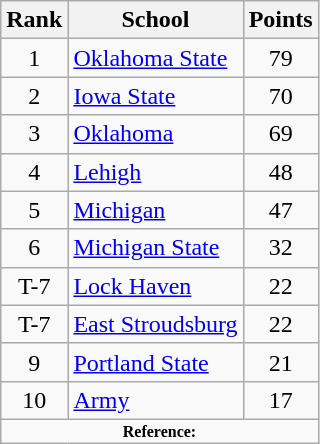<table class="wikitable" style="text-align:center">
<tr>
<th>Rank</th>
<th>School</th>
<th>Points</th>
</tr>
<tr>
<td>1</td>
<td align=left><a href='#'>Oklahoma State</a></td>
<td>79</td>
</tr>
<tr>
<td>2</td>
<td align=left><a href='#'>Iowa State</a></td>
<td>70</td>
</tr>
<tr>
<td>3</td>
<td align=left><a href='#'>Oklahoma</a></td>
<td>69</td>
</tr>
<tr>
<td>4</td>
<td align=left><a href='#'>Lehigh</a></td>
<td>48</td>
</tr>
<tr>
<td>5</td>
<td align=left><a href='#'>Michigan</a></td>
<td>47</td>
</tr>
<tr>
<td>6</td>
<td align=left><a href='#'>Michigan State</a></td>
<td>32</td>
</tr>
<tr>
<td>T-7</td>
<td align=left><a href='#'>Lock Haven</a></td>
<td>22</td>
</tr>
<tr>
<td>T-7</td>
<td align=left><a href='#'>East Stroudsburg</a></td>
<td>22</td>
</tr>
<tr>
<td>9</td>
<td align=left><a href='#'>Portland State</a></td>
<td>21</td>
</tr>
<tr>
<td>10</td>
<td align=left><a href='#'>Army</a></td>
<td>17</td>
</tr>
<tr>
<td colspan="3"  style="font-size:8pt; text-align:center;"><strong>Reference:</strong></td>
</tr>
</table>
